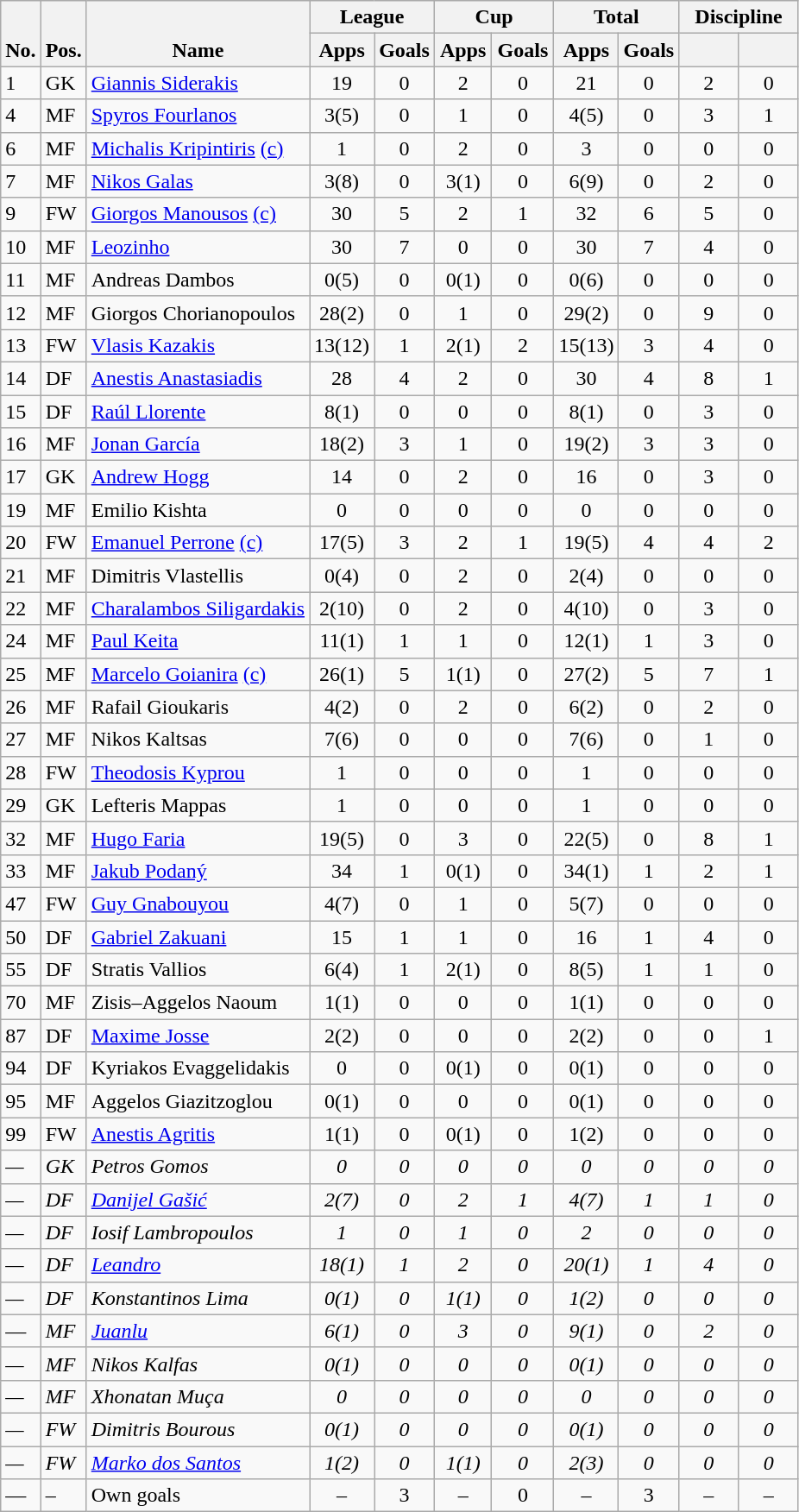<table class="wikitable" style="text-align:center">
<tr>
<th rowspan="2" valign="bottom">No.</th>
<th rowspan="2" valign="bottom">Pos.</th>
<th rowspan="2" valign="bottom">Name</th>
<th colspan="2" width="85">League</th>
<th colspan="2" width="85">Cup</th>
<th colspan="2" width="85">Total</th>
<th colspan="2" width="85">Discipline</th>
</tr>
<tr>
<th>Apps</th>
<th>Goals</th>
<th>Apps</th>
<th>Goals</th>
<th>Apps</th>
<th>Goals</th>
<th></th>
<th></th>
</tr>
<tr>
<td align="left">1</td>
<td align="left">GK</td>
<td align="left"> <a href='#'>Giannis Siderakis</a></td>
<td>19</td>
<td>0</td>
<td>2</td>
<td>0</td>
<td>21</td>
<td>0</td>
<td>2</td>
<td>0</td>
</tr>
<tr>
<td align="left">4</td>
<td align="left">MF</td>
<td align="left"> <a href='#'>Spyros Fourlanos</a></td>
<td>3(5)</td>
<td>0</td>
<td>1</td>
<td>0</td>
<td>4(5)</td>
<td>0</td>
<td>3</td>
<td>1</td>
</tr>
<tr>
<td align="left">6</td>
<td align="left">MF</td>
<td align="left"> <a href='#'>Michalis Kripintiris</a> <a href='#'>(c)</a></td>
<td>1</td>
<td>0</td>
<td>2</td>
<td>0</td>
<td>3</td>
<td>0</td>
<td>0</td>
<td>0</td>
</tr>
<tr>
<td align="left">7</td>
<td align="left">MF</td>
<td align="left"> <a href='#'>Nikos Galas</a></td>
<td>3(8)</td>
<td>0</td>
<td>3(1)</td>
<td>0</td>
<td>6(9)</td>
<td>0</td>
<td>2</td>
<td>0</td>
</tr>
<tr>
<td align="left">9</td>
<td align="left">FW</td>
<td align="left"> <a href='#'>Giorgos Manousos</a> <a href='#'>(c)</a></td>
<td>30</td>
<td>5</td>
<td>2</td>
<td>1</td>
<td>32</td>
<td>6</td>
<td>5</td>
<td>0</td>
</tr>
<tr>
<td align="left">10</td>
<td align="left">MF</td>
<td align="left"> <a href='#'>Leozinho</a></td>
<td>30</td>
<td>7</td>
<td>0</td>
<td>0</td>
<td>30</td>
<td>7</td>
<td>4</td>
<td>0</td>
</tr>
<tr>
<td align="left">11</td>
<td align="left">MF</td>
<td align="left"> Andreas Dambos</td>
<td>0(5)</td>
<td>0</td>
<td>0(1)</td>
<td>0</td>
<td>0(6)</td>
<td>0</td>
<td>0</td>
<td>0</td>
</tr>
<tr>
<td align="left">12</td>
<td align="left">MF</td>
<td align="left"> Giorgos Chorianopoulos</td>
<td>28(2)</td>
<td>0</td>
<td>1</td>
<td>0</td>
<td>29(2)</td>
<td>0</td>
<td>9</td>
<td>0</td>
</tr>
<tr>
<td align="left">13</td>
<td align="left">FW</td>
<td align="left"> <a href='#'>Vlasis Kazakis</a></td>
<td>13(12)</td>
<td>1</td>
<td>2(1)</td>
<td>2</td>
<td>15(13)</td>
<td>3</td>
<td>4</td>
<td>0</td>
</tr>
<tr>
<td align="left">14</td>
<td align="left">DF</td>
<td align="left"> <a href='#'>Anestis Anastasiadis</a></td>
<td>28</td>
<td>4</td>
<td>2</td>
<td>0</td>
<td>30</td>
<td>4</td>
<td>8</td>
<td>1</td>
</tr>
<tr>
<td align="left">15</td>
<td align="left">DF</td>
<td align="left"> <a href='#'>Raúl Llorente</a></td>
<td>8(1)</td>
<td>0</td>
<td>0</td>
<td>0</td>
<td>8(1)</td>
<td>0</td>
<td>3</td>
<td>0</td>
</tr>
<tr>
<td align="left">16</td>
<td align="left">MF</td>
<td align="left"> <a href='#'>Jonan García</a></td>
<td>18(2)</td>
<td>3</td>
<td>1</td>
<td>0</td>
<td>19(2)</td>
<td>3</td>
<td>3</td>
<td>0</td>
</tr>
<tr>
<td align="left">17</td>
<td align="left">GK</td>
<td align="left"> <a href='#'>Andrew Hogg</a></td>
<td>14</td>
<td>0</td>
<td>2</td>
<td>0</td>
<td>16</td>
<td>0</td>
<td>3</td>
<td>0</td>
</tr>
<tr>
<td align="left">19</td>
<td align="left">MF</td>
<td align="left"> Emilio Kishta</td>
<td>0</td>
<td>0</td>
<td>0</td>
<td>0</td>
<td>0</td>
<td>0</td>
<td>0</td>
<td>0</td>
</tr>
<tr>
<td align="left">20</td>
<td align="left">FW</td>
<td align="left"> <a href='#'>Emanuel Perrone</a> <a href='#'>(c)</a></td>
<td>17(5)</td>
<td>3</td>
<td>2</td>
<td>1</td>
<td>19(5)</td>
<td>4</td>
<td>4</td>
<td>2</td>
</tr>
<tr>
<td align="left">21</td>
<td align="left">MF</td>
<td align="left"> Dimitris Vlastellis</td>
<td>0(4)</td>
<td>0</td>
<td>2</td>
<td>0</td>
<td>2(4)</td>
<td>0</td>
<td>0</td>
<td>0</td>
</tr>
<tr>
<td align="left">22</td>
<td align="left">MF</td>
<td align="left"> <a href='#'>Charalambos Siligardakis</a></td>
<td>2(10)</td>
<td>0</td>
<td>2</td>
<td>0</td>
<td>4(10)</td>
<td>0</td>
<td>3</td>
<td>0</td>
</tr>
<tr>
<td align="left">24</td>
<td align="left">MF</td>
<td align="left"> <a href='#'>Paul Keita</a></td>
<td>11(1)</td>
<td>1</td>
<td>1</td>
<td>0</td>
<td>12(1)</td>
<td>1</td>
<td>3</td>
<td>0</td>
</tr>
<tr>
<td align="left">25</td>
<td align="left">MF</td>
<td align="left"> <a href='#'>Marcelo Goianira</a> <a href='#'>(c)</a></td>
<td>26(1)</td>
<td>5</td>
<td>1(1)</td>
<td>0</td>
<td>27(2)</td>
<td>5</td>
<td>7</td>
<td>1</td>
</tr>
<tr>
<td align="left">26</td>
<td align="left">MF</td>
<td align="left"> Rafail Gioukaris</td>
<td>4(2)</td>
<td>0</td>
<td>2</td>
<td>0</td>
<td>6(2)</td>
<td>0</td>
<td>2</td>
<td>0</td>
</tr>
<tr>
<td align="left">27</td>
<td align="left">MF</td>
<td align="left"> Nikos Kaltsas</td>
<td>7(6)</td>
<td>0</td>
<td>0</td>
<td>0</td>
<td>7(6)</td>
<td>0</td>
<td>1</td>
<td>0</td>
</tr>
<tr>
<td align="left">28</td>
<td align="left">FW</td>
<td align="left"> <a href='#'>Theodosis Kyprou</a></td>
<td>1</td>
<td>0</td>
<td>0</td>
<td>0</td>
<td>1</td>
<td>0</td>
<td>0</td>
<td>0</td>
</tr>
<tr>
<td align="left">29</td>
<td align="left">GK</td>
<td align="left"> Lefteris Mappas</td>
<td>1</td>
<td>0</td>
<td>0</td>
<td>0</td>
<td>1</td>
<td>0</td>
<td>0</td>
<td>0</td>
</tr>
<tr>
<td align="left">32</td>
<td align="left">MF</td>
<td align="left"> <a href='#'>Hugo Faria</a></td>
<td>19(5)</td>
<td>0</td>
<td>3</td>
<td>0</td>
<td>22(5)</td>
<td>0</td>
<td>8</td>
<td>1</td>
</tr>
<tr>
<td align="left">33</td>
<td align="left">MF</td>
<td align="left"> <a href='#'>Jakub Podaný</a></td>
<td>34</td>
<td>1</td>
<td>0(1)</td>
<td>0</td>
<td>34(1)</td>
<td>1</td>
<td>2</td>
<td>1</td>
</tr>
<tr>
<td align="left">47</td>
<td align="left">FW</td>
<td align="left"> <a href='#'>Guy Gnabouyou</a></td>
<td>4(7)</td>
<td>0</td>
<td>1</td>
<td>0</td>
<td>5(7)</td>
<td>0</td>
<td>0</td>
<td>0</td>
</tr>
<tr>
<td align="left">50</td>
<td align="left">DF</td>
<td align="left"> <a href='#'>Gabriel Zakuani</a></td>
<td>15</td>
<td>1</td>
<td>1</td>
<td>0</td>
<td>16</td>
<td>1</td>
<td>4</td>
<td>0</td>
</tr>
<tr>
<td align="left">55</td>
<td align="left">DF</td>
<td align="left"> Stratis Vallios</td>
<td>6(4)</td>
<td>1</td>
<td>2(1)</td>
<td>0</td>
<td>8(5)</td>
<td>1</td>
<td>1</td>
<td>0</td>
</tr>
<tr>
<td align="left">70</td>
<td align="left">MF</td>
<td align="left"> Zisis–Aggelos Naoum</td>
<td>1(1)</td>
<td>0</td>
<td>0</td>
<td>0</td>
<td>1(1)</td>
<td>0</td>
<td>0</td>
<td>0</td>
</tr>
<tr>
<td align="left">87</td>
<td align="left">DF</td>
<td align="left"> <a href='#'>Maxime Josse</a></td>
<td>2(2)</td>
<td>0</td>
<td>0</td>
<td>0</td>
<td>2(2)</td>
<td>0</td>
<td>0</td>
<td>1</td>
</tr>
<tr>
<td align="left">94</td>
<td align="left">DF</td>
<td align="left"> Kyriakos Evaggelidakis</td>
<td>0</td>
<td>0</td>
<td>0(1)</td>
<td>0</td>
<td>0(1)</td>
<td>0</td>
<td>0</td>
<td>0</td>
</tr>
<tr>
<td align="left">95</td>
<td align="left">MF</td>
<td align="left"> Aggelos Giazitzoglou</td>
<td>0(1)</td>
<td>0</td>
<td>0</td>
<td>0</td>
<td>0(1)</td>
<td>0</td>
<td>0</td>
<td>0</td>
</tr>
<tr>
<td align="left">99</td>
<td align="left">FW</td>
<td align="left"> <a href='#'>Anestis Agritis</a></td>
<td>1(1)</td>
<td>0</td>
<td>0(1)</td>
<td>0</td>
<td>1(2)</td>
<td>0</td>
<td>0</td>
<td>0</td>
</tr>
<tr>
<td align="left"><em>—</em></td>
<td align="left"><em>GK</em></td>
<td align="left"> <em>Petros Gomos</em></td>
<td><em>0</em></td>
<td><em>0</em></td>
<td><em>0</em></td>
<td><em>0</em></td>
<td><em>0</em></td>
<td><em>0</em></td>
<td><em>0</em></td>
<td><em>0</em></td>
</tr>
<tr>
<td align="left"><em>—</em></td>
<td align="left"><em>DF</em></td>
<td align="left"> <em><a href='#'>Danijel Gašić</a></em></td>
<td><em>2(7)</em></td>
<td><em>0</em></td>
<td><em>2</em></td>
<td><em>1</em></td>
<td><em>4(7)</em></td>
<td><em>1</em></td>
<td><em>1</em></td>
<td><em>0</em></td>
</tr>
<tr>
<td align="left"><em>—</em></td>
<td align="left"><em>DF</em></td>
<td align="left"> <em>Iosif Lambropoulos</em></td>
<td><em>1</em></td>
<td><em>0</em></td>
<td><em>1</em></td>
<td><em>0</em></td>
<td><em>2</em></td>
<td><em>0</em></td>
<td><em>0</em></td>
<td><em>0</em></td>
</tr>
<tr>
<td align="left"><em>—</em></td>
<td align="left"><em>DF</em></td>
<td align="left"> <a href='#'><em>Leandro</em></a></td>
<td><em>18(1)</em></td>
<td><em>1</em></td>
<td><em>2</em></td>
<td><em>0</em></td>
<td><em>20(1)</em></td>
<td><em>1</em></td>
<td><em>4</em></td>
<td><em>0</em></td>
</tr>
<tr>
<td align="left"><em>—</em></td>
<td align="left"><em>DF</em></td>
<td align="left"> <em>Konstantinos Lima</em></td>
<td><em>0(1)</em></td>
<td><em>0</em></td>
<td><em>1(1)</em></td>
<td><em>0</em></td>
<td><em>1(2)</em></td>
<td><em>0</em></td>
<td><em>0</em></td>
<td><em>0</em></td>
</tr>
<tr>
<td align="left">—</td>
<td align="left"><em>MF</em></td>
<td align="left"> <a href='#'><em>Juanlu</em></a></td>
<td><em>6(1)</em></td>
<td><em>0</em></td>
<td><em>3</em></td>
<td><em>0</em></td>
<td><em>9(1)</em></td>
<td><em>0</em></td>
<td><em>2</em></td>
<td><em>0</em></td>
</tr>
<tr>
<td align="left"><em>—</em></td>
<td align="left"><em>MF</em></td>
<td align="left"> <em>Nikos Kalfas</em></td>
<td><em>0(1)</em></td>
<td><em>0</em></td>
<td><em>0</em></td>
<td><em>0</em></td>
<td><em>0(1)</em></td>
<td><em>0</em></td>
<td><em>0</em></td>
<td><em>0</em></td>
</tr>
<tr>
<td align="left"><em>—</em></td>
<td align="left"><em>MF</em></td>
<td align="left"> <em>Xhonatan Muça</em></td>
<td><em>0</em></td>
<td><em>0</em></td>
<td><em>0</em></td>
<td><em>0</em></td>
<td><em>0</em></td>
<td><em>0</em></td>
<td><em>0</em></td>
<td><em>0</em></td>
</tr>
<tr>
<td align="left"><em>—</em></td>
<td align="left"><em>FW</em></td>
<td align="left"> <em>Dimitris Bourous</em></td>
<td><em>0(1)</em></td>
<td><em>0</em></td>
<td><em>0</em></td>
<td><em>0</em></td>
<td><em>0(1)</em></td>
<td><em>0</em></td>
<td><em>0</em></td>
<td><em>0</em></td>
</tr>
<tr>
<td align="left"><em>—</em></td>
<td align="left"><em>FW</em></td>
<td align="left"> <em><a href='#'>Marko dos Santos</a></em></td>
<td><em>1(2)</em></td>
<td><em>0</em></td>
<td><em>1(1)</em></td>
<td><em>0</em></td>
<td><em>2(3)</em></td>
<td><em>0</em></td>
<td><em>0</em></td>
<td><em>0</em></td>
</tr>
<tr>
<td align="left">—</td>
<td align="left">–</td>
<td align="left">Own goals</td>
<td>–</td>
<td>3</td>
<td>–</td>
<td>0</td>
<td>–</td>
<td>3</td>
<td>–</td>
<td>–</td>
</tr>
</table>
